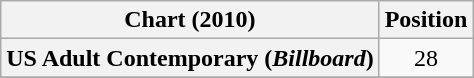<table class="wikitable plainrowheaders">
<tr>
<th>Chart (2010)</th>
<th>Position</th>
</tr>
<tr>
<th scope="row">US Adult Contemporary (<em>Billboard</em>)</th>
<td style="text-align:center;">28</td>
</tr>
<tr>
</tr>
</table>
